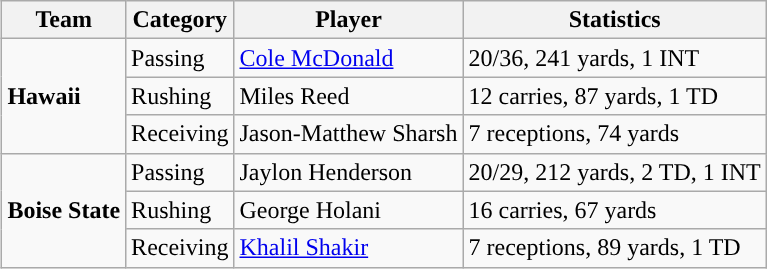<table class="wikitable" style="float: right;">
<tr>
<th>Team</th>
<th>Category</th>
<th>Player</th>
<th>Statistics</th>
</tr>
<tr>
<td rowspan=3><strong>Hawaii</strong></td>
<td>Passing</td>
<td><a href='#'>Cole McDonald</a></td>
<td>20/36, 241 yards, 1 INT</td>
</tr>
<tr>
<td>Rushing</td>
<td>Miles Reed</td>
<td>12 carries, 87 yards, 1 TD</td>
</tr>
<tr>
<td>Receiving</td>
<td>Jason-Matthew Sharsh</td>
<td>7 receptions, 74 yards</td>
</tr>
<tr>
<td rowspan=3><strong>Boise State</strong></td>
<td>Passing</td>
<td>Jaylon Henderson</td>
<td>20/29, 212 yards, 2 TD, 1 INT</td>
</tr>
<tr>
<td>Rushing</td>
<td>George Holani</td>
<td>16 carries, 67 yards</td>
</tr>
<tr>
<td>Receiving</td>
<td><a href='#'>Khalil Shakir</a></td>
<td>7 receptions, 89 yards, 1 TD</td>
</tr>
</table>
